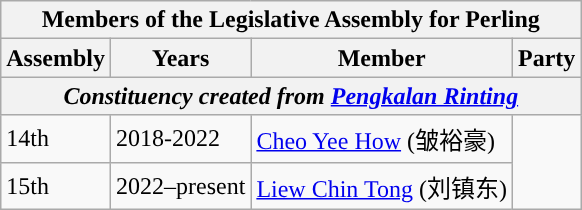<table class="wikitable">
<tr>
<th colspan="4">Members of the Legislative Assembly for Perling</th>
</tr>
<tr>
<th>Assembly</th>
<th>Years</th>
<th>Member</th>
<th>Party</th>
</tr>
<tr>
<th colspan="4" align="center"><em>Constituency created from <a href='#'>Pengkalan Rinting</a></em></th>
</tr>
<tr>
<td>14th</td>
<td>2018-2022</td>
<td><a href='#'>Cheo Yee How</a> (皱裕豪)</td>
<td rowspan="2"></td>
</tr>
<tr>
<td>15th</td>
<td>2022–present</td>
<td><a href='#'>Liew Chin Tong</a> (刘镇东)</td>
</tr>
</table>
